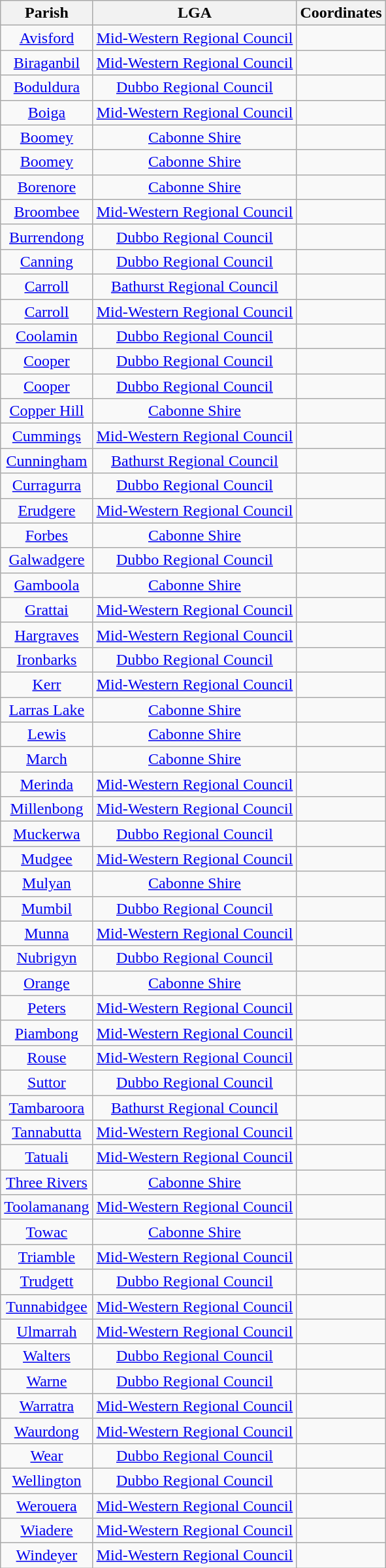<table class="wikitable" style="text-align:center">
<tr>
<th>Parish</th>
<th>LGA</th>
<th>Coordinates</th>
</tr>
<tr>
<td><a href='#'>Avisford</a></td>
<td><a href='#'>Mid-Western Regional Council</a></td>
<td></td>
</tr>
<tr>
<td><a href='#'>Biraganbil</a></td>
<td><a href='#'>Mid-Western Regional Council</a></td>
<td></td>
</tr>
<tr>
<td><a href='#'>Boduldura</a></td>
<td><a href='#'>Dubbo Regional Council</a></td>
<td></td>
</tr>
<tr>
<td><a href='#'>Boiga</a></td>
<td><a href='#'>Mid-Western Regional Council</a></td>
<td></td>
</tr>
<tr>
<td><a href='#'>Boomey</a></td>
<td><a href='#'>Cabonne Shire</a></td>
<td></td>
</tr>
<tr>
<td><a href='#'>Boomey</a></td>
<td><a href='#'>Cabonne Shire</a></td>
<td></td>
</tr>
<tr>
<td><a href='#'>Borenore</a></td>
<td><a href='#'>Cabonne Shire</a></td>
<td></td>
</tr>
<tr>
<td><a href='#'>Broombee</a></td>
<td><a href='#'>Mid-Western Regional Council</a></td>
<td></td>
</tr>
<tr>
<td><a href='#'>Burrendong</a></td>
<td><a href='#'>Dubbo Regional Council</a></td>
<td></td>
</tr>
<tr>
<td><a href='#'>Canning</a></td>
<td><a href='#'>Dubbo Regional Council</a></td>
<td></td>
</tr>
<tr>
<td><a href='#'>Carroll</a></td>
<td><a href='#'>Bathurst Regional Council</a></td>
<td></td>
</tr>
<tr>
<td><a href='#'>Carroll</a></td>
<td><a href='#'>Mid-Western Regional Council</a></td>
<td></td>
</tr>
<tr>
<td><a href='#'>Coolamin</a></td>
<td><a href='#'>Dubbo Regional Council</a></td>
<td></td>
</tr>
<tr>
<td><a href='#'>Cooper</a></td>
<td><a href='#'>Dubbo Regional Council</a></td>
<td></td>
</tr>
<tr>
<td><a href='#'>Cooper</a></td>
<td><a href='#'>Dubbo Regional Council</a></td>
<td></td>
</tr>
<tr>
<td><a href='#'>Copper Hill</a></td>
<td><a href='#'>Cabonne Shire</a></td>
<td></td>
</tr>
<tr>
<td><a href='#'>Cummings</a></td>
<td><a href='#'>Mid-Western Regional Council</a></td>
<td></td>
</tr>
<tr>
<td><a href='#'>Cunningham</a></td>
<td><a href='#'>Bathurst Regional Council</a></td>
<td></td>
</tr>
<tr>
<td><a href='#'>Curragurra</a></td>
<td><a href='#'>Dubbo Regional Council</a></td>
<td></td>
</tr>
<tr>
<td><a href='#'>Erudgere</a></td>
<td><a href='#'>Mid-Western Regional Council</a></td>
<td></td>
</tr>
<tr>
<td><a href='#'>Forbes</a></td>
<td><a href='#'>Cabonne Shire</a></td>
<td></td>
</tr>
<tr>
<td><a href='#'>Galwadgere</a></td>
<td><a href='#'>Dubbo Regional Council</a></td>
<td></td>
</tr>
<tr>
<td><a href='#'>Gamboola</a></td>
<td><a href='#'>Cabonne Shire</a></td>
<td></td>
</tr>
<tr>
<td><a href='#'>Grattai</a></td>
<td><a href='#'>Mid-Western Regional Council</a></td>
<td></td>
</tr>
<tr>
<td><a href='#'>Hargraves</a></td>
<td><a href='#'>Mid-Western Regional Council</a></td>
<td></td>
</tr>
<tr>
<td><a href='#'>Ironbarks</a></td>
<td><a href='#'>Dubbo Regional Council</a></td>
<td></td>
</tr>
<tr>
<td><a href='#'>Kerr</a></td>
<td><a href='#'>Mid-Western Regional Council</a></td>
<td></td>
</tr>
<tr>
<td><a href='#'>Larras Lake</a></td>
<td><a href='#'>Cabonne Shire</a></td>
<td></td>
</tr>
<tr>
<td><a href='#'>Lewis</a></td>
<td><a href='#'>Cabonne Shire</a></td>
<td></td>
</tr>
<tr>
<td><a href='#'>March</a></td>
<td><a href='#'>Cabonne Shire</a></td>
<td></td>
</tr>
<tr>
<td><a href='#'>Merinda</a></td>
<td><a href='#'>Mid-Western Regional Council</a></td>
<td></td>
</tr>
<tr>
<td><a href='#'>Millenbong</a></td>
<td><a href='#'>Mid-Western Regional Council</a></td>
<td></td>
</tr>
<tr>
<td><a href='#'>Muckerwa</a></td>
<td><a href='#'>Dubbo Regional Council</a></td>
<td></td>
</tr>
<tr>
<td><a href='#'>Mudgee</a></td>
<td><a href='#'>Mid-Western Regional Council</a></td>
<td></td>
</tr>
<tr>
<td><a href='#'>Mulyan</a></td>
<td><a href='#'>Cabonne Shire</a></td>
<td></td>
</tr>
<tr>
<td><a href='#'>Mumbil</a></td>
<td><a href='#'>Dubbo Regional Council</a></td>
<td></td>
</tr>
<tr>
<td><a href='#'>Munna</a></td>
<td><a href='#'>Mid-Western Regional Council</a></td>
<td></td>
</tr>
<tr>
<td><a href='#'>Nubrigyn</a></td>
<td><a href='#'>Dubbo Regional Council</a></td>
<td></td>
</tr>
<tr>
<td><a href='#'>Orange</a></td>
<td><a href='#'>Cabonne Shire</a></td>
<td></td>
</tr>
<tr>
<td><a href='#'>Peters</a></td>
<td><a href='#'>Mid-Western Regional Council</a></td>
<td></td>
</tr>
<tr>
<td><a href='#'>Piambong</a></td>
<td><a href='#'>Mid-Western Regional Council</a></td>
<td></td>
</tr>
<tr>
<td><a href='#'>Rouse</a></td>
<td><a href='#'>Mid-Western Regional Council</a></td>
<td></td>
</tr>
<tr>
<td><a href='#'>Suttor</a></td>
<td><a href='#'>Dubbo Regional Council</a></td>
<td></td>
</tr>
<tr>
<td><a href='#'>Tambaroora</a></td>
<td><a href='#'>Bathurst Regional Council</a></td>
<td></td>
</tr>
<tr>
<td><a href='#'>Tannabutta</a></td>
<td><a href='#'>Mid-Western Regional Council</a></td>
<td></td>
</tr>
<tr>
<td><a href='#'>Tatuali</a></td>
<td><a href='#'>Mid-Western Regional Council</a></td>
<td></td>
</tr>
<tr>
<td><a href='#'>Three Rivers</a></td>
<td><a href='#'>Cabonne Shire</a></td>
<td></td>
</tr>
<tr>
<td><a href='#'>Toolamanang</a></td>
<td><a href='#'>Mid-Western Regional Council</a></td>
<td></td>
</tr>
<tr>
<td><a href='#'>Towac</a></td>
<td><a href='#'>Cabonne Shire</a></td>
<td></td>
</tr>
<tr>
<td><a href='#'>Triamble</a></td>
<td><a href='#'>Mid-Western Regional Council</a></td>
<td></td>
</tr>
<tr>
<td><a href='#'>Trudgett</a></td>
<td><a href='#'>Dubbo Regional Council</a></td>
<td></td>
</tr>
<tr>
<td><a href='#'>Tunnabidgee</a></td>
<td><a href='#'>Mid-Western Regional Council</a></td>
<td></td>
</tr>
<tr>
<td><a href='#'>Ulmarrah</a></td>
<td><a href='#'>Mid-Western Regional Council</a></td>
<td></td>
</tr>
<tr>
<td><a href='#'>Walters</a></td>
<td><a href='#'>Dubbo Regional Council</a></td>
<td></td>
</tr>
<tr>
<td><a href='#'>Warne</a></td>
<td><a href='#'>Dubbo Regional Council</a></td>
<td></td>
</tr>
<tr>
<td><a href='#'>Warratra</a></td>
<td><a href='#'>Mid-Western Regional Council</a></td>
<td></td>
</tr>
<tr>
<td><a href='#'>Waurdong</a></td>
<td><a href='#'>Mid-Western Regional Council</a></td>
<td></td>
</tr>
<tr>
<td><a href='#'>Wear</a></td>
<td><a href='#'>Dubbo Regional Council</a></td>
<td></td>
</tr>
<tr>
<td><a href='#'>Wellington</a></td>
<td><a href='#'>Dubbo Regional Council</a></td>
<td></td>
</tr>
<tr>
<td><a href='#'>Werouera</a></td>
<td><a href='#'>Mid-Western Regional Council</a></td>
<td></td>
</tr>
<tr>
<td><a href='#'>Wiadere</a></td>
<td><a href='#'>Mid-Western Regional Council</a></td>
<td></td>
</tr>
<tr>
<td><a href='#'>Windeyer</a></td>
<td><a href='#'>Mid-Western Regional Council</a></td>
<td></td>
</tr>
</table>
